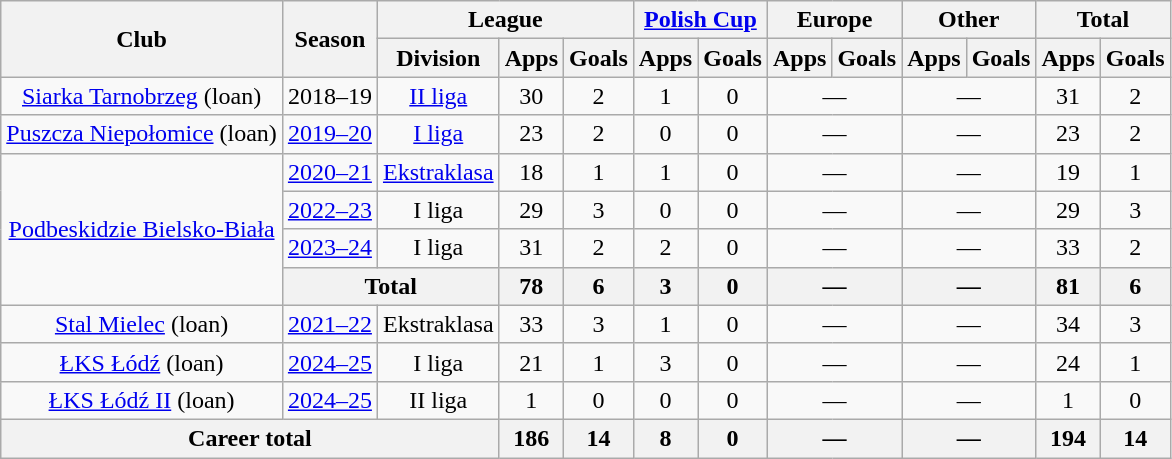<table class="wikitable" style="text-align:center">
<tr>
<th rowspan="2">Club</th>
<th rowspan="2">Season</th>
<th colspan="3">League</th>
<th colspan="2"><a href='#'>Polish Cup</a></th>
<th colspan="2">Europe</th>
<th colspan="2">Other</th>
<th colspan="2">Total</th>
</tr>
<tr>
<th>Division</th>
<th>Apps</th>
<th>Goals</th>
<th>Apps</th>
<th>Goals</th>
<th>Apps</th>
<th>Goals</th>
<th>Apps</th>
<th>Goals</th>
<th>Apps</th>
<th>Goals</th>
</tr>
<tr>
<td><a href='#'>Siarka Tarnobrzeg</a> (loan)</td>
<td>2018–19</td>
<td><a href='#'>II liga</a></td>
<td>30</td>
<td>2</td>
<td>1</td>
<td>0</td>
<td colspan="2">—</td>
<td colspan="2">—</td>
<td>31</td>
<td>2</td>
</tr>
<tr>
<td><a href='#'>Puszcza Niepołomice</a> (loan)</td>
<td><a href='#'>2019–20</a></td>
<td><a href='#'>I liga</a></td>
<td>23</td>
<td>2</td>
<td>0</td>
<td>0</td>
<td colspan="2">—</td>
<td colspan="2">—</td>
<td>23</td>
<td>2</td>
</tr>
<tr>
<td rowspan="4"><a href='#'>Podbeskidzie Bielsko-Biała</a></td>
<td><a href='#'>2020–21</a></td>
<td><a href='#'>Ekstraklasa</a></td>
<td>18</td>
<td>1</td>
<td>1</td>
<td>0</td>
<td colspan="2">—</td>
<td colspan="2">—</td>
<td>19</td>
<td>1</td>
</tr>
<tr>
<td><a href='#'>2022–23</a></td>
<td>I liga</td>
<td>29</td>
<td>3</td>
<td>0</td>
<td>0</td>
<td colspan="2">—</td>
<td colspan="2">—</td>
<td>29</td>
<td>3</td>
</tr>
<tr>
<td><a href='#'>2023–24</a></td>
<td>I liga</td>
<td>31</td>
<td>2</td>
<td>2</td>
<td>0</td>
<td colspan="2">—</td>
<td colspan="2">—</td>
<td>33</td>
<td>2</td>
</tr>
<tr>
<th colspan="2">Total</th>
<th>78</th>
<th>6</th>
<th>3</th>
<th>0</th>
<th colspan="2">—</th>
<th colspan="2">—</th>
<th>81</th>
<th>6</th>
</tr>
<tr>
<td><a href='#'>Stal Mielec</a> (loan)</td>
<td><a href='#'>2021–22</a></td>
<td>Ekstraklasa</td>
<td>33</td>
<td>3</td>
<td>1</td>
<td>0</td>
<td colspan="2">—</td>
<td colspan="2">—</td>
<td>34</td>
<td>3</td>
</tr>
<tr>
<td><a href='#'>ŁKS Łódź</a> (loan)</td>
<td><a href='#'>2024–25</a></td>
<td>I liga</td>
<td>21</td>
<td>1</td>
<td>3</td>
<td>0</td>
<td colspan="2">—</td>
<td colspan="2">—</td>
<td>24</td>
<td>1</td>
</tr>
<tr>
<td><a href='#'>ŁKS Łódź II</a> (loan)</td>
<td><a href='#'>2024–25</a></td>
<td>II liga</td>
<td>1</td>
<td>0</td>
<td>0</td>
<td>0</td>
<td colspan="2">—</td>
<td colspan="2">—</td>
<td>1</td>
<td>0</td>
</tr>
<tr>
<th colspan="3">Career total</th>
<th>186</th>
<th>14</th>
<th>8</th>
<th>0</th>
<th colspan="2">—</th>
<th colspan="2">—</th>
<th>194</th>
<th>14</th>
</tr>
</table>
